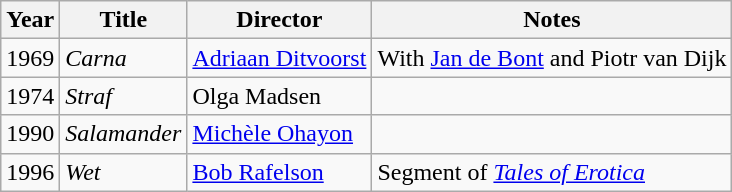<table class="wikitable">
<tr>
<th>Year</th>
<th>Title</th>
<th>Director</th>
<th>Notes</th>
</tr>
<tr>
<td>1969</td>
<td><em>Carna</em></td>
<td><a href='#'>Adriaan Ditvoorst</a></td>
<td>With <a href='#'>Jan de Bont</a> and Piotr van Dijk</td>
</tr>
<tr>
<td>1974</td>
<td><em>Straf</em></td>
<td>Olga Madsen</td>
<td></td>
</tr>
<tr>
<td>1990</td>
<td><em>Salamander</em></td>
<td><a href='#'>Michèle Ohayon</a></td>
<td></td>
</tr>
<tr>
<td>1996</td>
<td><em>Wet</em></td>
<td><a href='#'>Bob Rafelson</a></td>
<td>Segment of <em><a href='#'>Tales of Erotica</a></em></td>
</tr>
</table>
